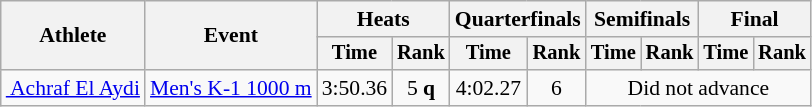<table class=wikitable style="font-size:90%">
<tr>
<th rowspan="2">Athlete</th>
<th rowspan="2">Event</th>
<th colspan=2>Heats</th>
<th colspan=2>Quarterfinals</th>
<th colspan=2>Semifinals</th>
<th colspan=2>Final</th>
</tr>
<tr style="font-size:95%">
<th>Time</th>
<th>Rank</th>
<th>Time</th>
<th>Rank</th>
<th>Time</th>
<th>Rank</th>
<th>Time</th>
<th>Rank</th>
</tr>
<tr align=center>
<td align=left><a href='#'> Achraf El Aydi</a></td>
<td align=left><a href='#'>Men's K-1 1000 m</a></td>
<td>3:50.36</td>
<td>5 <strong>q</strong></td>
<td>4:02.27</td>
<td>6</td>
<td colspan=4>Did not advance</td>
</tr>
</table>
